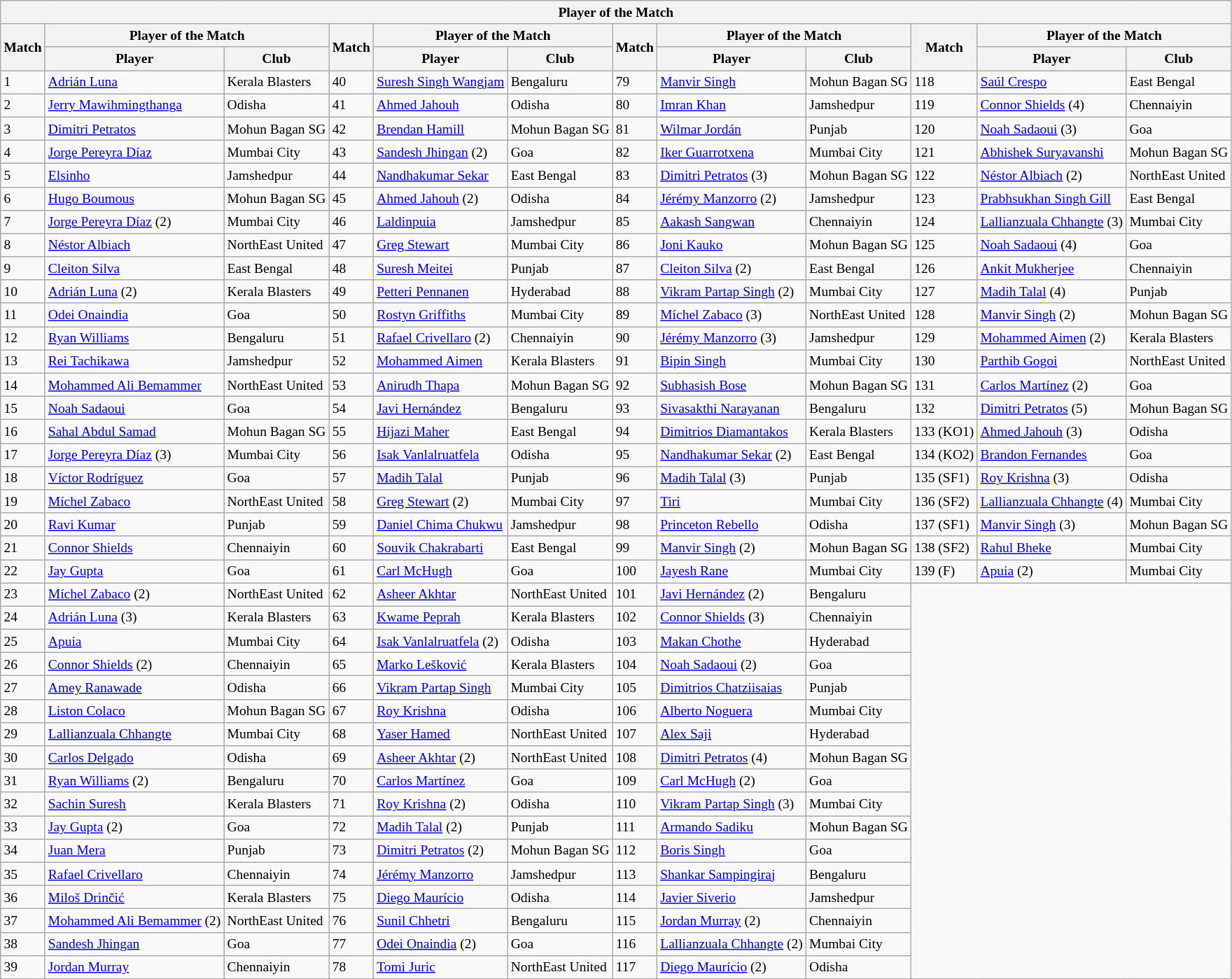<table class="wikitable collapsible" style="text-align: left; font-size:small;">
<tr>
<th colspan="12">Player of the Match</th>
</tr>
<tr>
<th rowspan="2">Match</th>
<th colspan="2">Player of the Match</th>
<th rowspan="2">Match</th>
<th colspan="2">Player of the Match</th>
<th rowspan="2">Match</th>
<th colspan="2">Player of the Match</th>
<th rowspan="2">Match</th>
<th colspan="2">Player of the Match</th>
</tr>
<tr>
<th>Player</th>
<th>Club</th>
<th>Player</th>
<th>Club</th>
<th>Player</th>
<th>Club</th>
<th>Player</th>
<th>Club</th>
</tr>
<tr>
<td>1</td>
<td> <a href='#'>Adrián Luna</a></td>
<td>Kerala Blasters</td>
<td>40</td>
<td> <a href='#'>Suresh Singh Wangjam</a></td>
<td>Bengaluru</td>
<td>79</td>
<td> <a href='#'>Manvir Singh</a></td>
<td>Mohun Bagan SG</td>
<td>118</td>
<td> <a href='#'>Saúl Crespo</a></td>
<td>East Bengal</td>
</tr>
<tr>
<td>2</td>
<td> <a href='#'>Jerry Mawihmingthanga</a></td>
<td>Odisha</td>
<td>41</td>
<td> <a href='#'>Ahmed Jahouh</a></td>
<td>Odisha</td>
<td>80</td>
<td> <a href='#'>Imran Khan</a></td>
<td>Jamshedpur</td>
<td>119</td>
<td> <a href='#'>Connor Shields</a> (4)</td>
<td>Chennaiyin</td>
</tr>
<tr>
<td>3</td>
<td> <a href='#'>Dimitri Petratos</a></td>
<td>Mohun Bagan SG</td>
<td>42</td>
<td> <a href='#'>Brendan Hamill</a></td>
<td>Mohun Bagan SG</td>
<td>81</td>
<td> <a href='#'>Wilmar Jordán</a></td>
<td>Punjab</td>
<td>120</td>
<td> <a href='#'>Noah Sadaoui</a> (3)</td>
<td>Goa</td>
</tr>
<tr>
<td>4</td>
<td> <a href='#'>Jorge Pereyra Díaz</a></td>
<td>Mumbai City</td>
<td>43</td>
<td> <a href='#'>Sandesh Jhingan</a> (2)</td>
<td>Goa</td>
<td>82</td>
<td> <a href='#'>Iker Guarrotxena</a></td>
<td>Mumbai City</td>
<td>121</td>
<td> <a href='#'>Abhishek Suryavanshi</a></td>
<td>Mohun Bagan SG</td>
</tr>
<tr>
<td>5</td>
<td> <a href='#'>Elsinho</a></td>
<td>Jamshedpur</td>
<td>44</td>
<td> <a href='#'>Nandhakumar Sekar</a></td>
<td>East Bengal</td>
<td>83</td>
<td> <a href='#'>Dimitri Petratos</a> (3)</td>
<td>Mohun Bagan SG</td>
<td>122</td>
<td> <a href='#'>Néstor Albiach</a> (2)</td>
<td>NorthEast United</td>
</tr>
<tr>
<td>6</td>
<td> <a href='#'>Hugo Boumous</a></td>
<td>Mohun Bagan SG</td>
<td>45</td>
<td> <a href='#'>Ahmed Jahouh</a> (2)</td>
<td>Odisha</td>
<td>84</td>
<td> <a href='#'>Jérémy Manzorro</a> (2)</td>
<td>Jamshedpur</td>
<td>123</td>
<td> <a href='#'>Prabhsukhan Singh Gill</a></td>
<td>East Bengal</td>
</tr>
<tr>
<td>7</td>
<td> <a href='#'>Jorge Pereyra Díaz</a> (2)</td>
<td>Mumbai City</td>
<td>46</td>
<td> <a href='#'>Laldinpuia</a></td>
<td>Jamshedpur</td>
<td>85</td>
<td> <a href='#'>Aakash Sangwan</a></td>
<td>Chennaiyin</td>
<td>124</td>
<td> <a href='#'>Lallianzuala Chhangte</a> (3)</td>
<td>Mumbai City</td>
</tr>
<tr>
<td>8</td>
<td> <a href='#'>Néstor Albiach</a></td>
<td>NorthEast United</td>
<td>47</td>
<td> <a href='#'>Greg Stewart</a></td>
<td>Mumbai City</td>
<td>86</td>
<td> <a href='#'>Joni Kauko</a></td>
<td>Mohun Bagan SG</td>
<td>125</td>
<td> <a href='#'>Noah Sadaoui</a> (4)</td>
<td>Goa</td>
</tr>
<tr>
<td>9</td>
<td> <a href='#'>Cleiton Silva</a></td>
<td>East Bengal</td>
<td>48</td>
<td> <a href='#'>Suresh Meitei</a></td>
<td>Punjab</td>
<td>87</td>
<td> <a href='#'>Cleiton Silva</a> (2)</td>
<td>East Bengal</td>
<td>126</td>
<td> <a href='#'>Ankit Mukherjee</a></td>
<td>Chennaiyin</td>
</tr>
<tr>
<td>10</td>
<td> <a href='#'>Adrián Luna</a> (2)</td>
<td>Kerala Blasters</td>
<td>49</td>
<td> <a href='#'>Petteri Pennanen</a></td>
<td>Hyderabad</td>
<td>88</td>
<td> <a href='#'>Vikram Partap Singh</a> (2)</td>
<td>Mumbai City</td>
<td>127</td>
<td> <a href='#'>Madih Talal</a> (4)</td>
<td>Punjab</td>
</tr>
<tr>
<td>11</td>
<td> <a href='#'>Odei Onaindia</a></td>
<td>Goa</td>
<td>50</td>
<td> <a href='#'>Rostyn Griffiths</a></td>
<td>Mumbai City</td>
<td>89</td>
<td> <a href='#'>Míchel Zabaco</a> (3)</td>
<td>NorthEast United</td>
<td>128</td>
<td> <a href='#'>Manvir Singh</a> (2)</td>
<td>Mohun Bagan SG</td>
</tr>
<tr>
<td>12</td>
<td> <a href='#'>Ryan Williams</a></td>
<td>Bengaluru</td>
<td>51</td>
<td> <a href='#'>Rafael Crivellaro</a> (2)</td>
<td>Chennaiyin</td>
<td>90</td>
<td> <a href='#'>Jérémy Manzorro</a> (3)</td>
<td>Jamshedpur</td>
<td>129</td>
<td> <a href='#'>Mohammed Aimen</a> (2)</td>
<td>Kerala Blasters</td>
</tr>
<tr>
<td>13</td>
<td> <a href='#'>Rei Tachikawa</a></td>
<td>Jamshedpur</td>
<td>52</td>
<td> <a href='#'>Mohammed Aimen</a></td>
<td>Kerala Blasters</td>
<td>91</td>
<td> <a href='#'>Bipin Singh</a></td>
<td>Mumbai City</td>
<td>130</td>
<td> <a href='#'>Parthib Gogoi</a></td>
<td>NorthEast United</td>
</tr>
<tr>
<td>14</td>
<td> <a href='#'>Mohammed Ali Bemammer</a></td>
<td>NorthEast United</td>
<td>53</td>
<td> <a href='#'>Anirudh Thapa</a></td>
<td>Mohun Bagan SG</td>
<td>92</td>
<td> <a href='#'>Subhasish Bose</a></td>
<td>Mohun Bagan SG</td>
<td>131</td>
<td> <a href='#'>Carlos Martínez</a> (2)</td>
<td>Goa</td>
</tr>
<tr>
<td>15</td>
<td> <a href='#'>Noah Sadaoui</a></td>
<td>Goa</td>
<td>54</td>
<td> <a href='#'>Javi Hernández</a></td>
<td>Bengaluru</td>
<td>93</td>
<td> <a href='#'>Sivasakthi Narayanan</a></td>
<td>Bengaluru</td>
<td>132</td>
<td> <a href='#'>Dimitri Petratos</a> (5)</td>
<td>Mohun Bagan SG</td>
</tr>
<tr>
<td>16</td>
<td> <a href='#'>Sahal Abdul Samad</a></td>
<td>Mohun Bagan SG</td>
<td>55</td>
<td> <a href='#'>Hijazi Maher</a></td>
<td>East Bengal</td>
<td>94</td>
<td> <a href='#'>Dimitrios Diamantakos</a></td>
<td>Kerala Blasters</td>
<td>133 (KO1)</td>
<td> <a href='#'>Ahmed Jahouh</a> (3)</td>
<td>Odisha</td>
</tr>
<tr>
<td>17</td>
<td> <a href='#'>Jorge Pereyra Díaz</a> (3)</td>
<td>Mumbai City</td>
<td>56</td>
<td> <a href='#'>Isak Vanlalruatfela</a></td>
<td>Odisha</td>
<td>95</td>
<td> <a href='#'>Nandhakumar Sekar</a> (2)</td>
<td>East Bengal</td>
<td>134 (KO2)</td>
<td> <a href='#'>Brandon Fernandes</a></td>
<td>Goa</td>
</tr>
<tr>
<td>18</td>
<td> <a href='#'>Víctor Rodríguez</a></td>
<td>Goa</td>
<td>57</td>
<td> <a href='#'>Madih Talal</a></td>
<td>Punjab</td>
<td>96</td>
<td> <a href='#'>Madih Talal</a> (3)</td>
<td>Punjab</td>
<td>135 (SF1)</td>
<td> <a href='#'>Roy Krishna</a> (3)</td>
<td>Odisha</td>
</tr>
<tr>
<td>19</td>
<td> <a href='#'>Míchel Zabaco</a></td>
<td>NorthEast United</td>
<td>58</td>
<td> <a href='#'>Greg Stewart</a> (2)</td>
<td>Mumbai City</td>
<td>97</td>
<td> <a href='#'>Tiri</a></td>
<td>Mumbai City</td>
<td>136 (SF2)</td>
<td> <a href='#'>Lallianzuala Chhangte</a> (4)</td>
<td>Mumbai City</td>
</tr>
<tr>
<td>20</td>
<td> <a href='#'>Ravi Kumar</a></td>
<td>Punjab</td>
<td>59</td>
<td> <a href='#'>Daniel Chima Chukwu</a></td>
<td>Jamshedpur</td>
<td>98</td>
<td> <a href='#'>Princeton Rebello</a></td>
<td>Odisha</td>
<td>137 (SF1)</td>
<td> <a href='#'>Manvir Singh</a> (3)</td>
<td>Mohun Bagan SG</td>
</tr>
<tr>
<td>21</td>
<td> <a href='#'>Connor Shields</a></td>
<td>Chennaiyin</td>
<td>60</td>
<td> <a href='#'>Souvik Chakrabarti</a></td>
<td>East Bengal</td>
<td>99</td>
<td> <a href='#'>Manvir Singh</a> (2)</td>
<td>Mohun Bagan SG</td>
<td>138 (SF2)</td>
<td> <a href='#'>Rahul Bheke</a></td>
<td>Mumbai City</td>
</tr>
<tr>
<td>22</td>
<td> <a href='#'>Jay Gupta</a></td>
<td>Goa</td>
<td>61</td>
<td> <a href='#'>Carl McHugh</a></td>
<td>Goa</td>
<td>100</td>
<td> <a href='#'>Jayesh Rane</a></td>
<td>Mumbai City</td>
<td>139 (F)</td>
<td> <a href='#'>Apuia</a> (2)</td>
<td>Mumbai City</td>
</tr>
<tr>
<td>23</td>
<td> <a href='#'>Míchel Zabaco</a> (2)</td>
<td>NorthEast United</td>
<td>62</td>
<td> <a href='#'>Asheer Akhtar</a></td>
<td>NorthEast United</td>
<td>101</td>
<td> <a href='#'>Javi Hernández</a> (2)</td>
<td>Bengaluru</td>
</tr>
<tr>
<td>24</td>
<td> <a href='#'>Adrián Luna</a> (3)</td>
<td>Kerala Blasters</td>
<td>63</td>
<td> <a href='#'>Kwame Peprah</a></td>
<td>Kerala Blasters</td>
<td>102</td>
<td> <a href='#'>Connor Shields</a> (3)</td>
<td>Chennaiyin</td>
</tr>
<tr>
<td>25</td>
<td> <a href='#'>Apuia</a></td>
<td>Mumbai City</td>
<td>64</td>
<td> <a href='#'>Isak Vanlalruatfela</a> (2)</td>
<td>Odisha</td>
<td>103</td>
<td> <a href='#'>Makan Chothe</a></td>
<td>Hyderabad</td>
</tr>
<tr>
<td>26</td>
<td> <a href='#'>Connor Shields</a> (2)</td>
<td>Chennaiyin</td>
<td>65</td>
<td> <a href='#'>Marko Lešković</a></td>
<td>Kerala Blasters</td>
<td>104</td>
<td> <a href='#'>Noah Sadaoui</a> (2)</td>
<td>Goa</td>
</tr>
<tr>
<td>27</td>
<td> <a href='#'>Amey Ranawade</a></td>
<td>Odisha</td>
<td>66</td>
<td> <a href='#'>Vikram Partap Singh</a></td>
<td>Mumbai City</td>
<td>105</td>
<td> <a href='#'>Dimitrios Chatziisaias</a></td>
<td>Punjab</td>
</tr>
<tr>
<td>28</td>
<td> <a href='#'>Liston Colaco</a></td>
<td>Mohun Bagan SG</td>
<td>67</td>
<td> <a href='#'>Roy Krishna</a></td>
<td>Odisha</td>
<td>106</td>
<td> <a href='#'>Alberto Noguera</a></td>
<td>Mumbai City</td>
</tr>
<tr>
<td>29</td>
<td> <a href='#'>Lallianzuala Chhangte</a></td>
<td>Mumbai City</td>
<td>68</td>
<td> <a href='#'>Yaser Hamed</a></td>
<td>NorthEast United</td>
<td>107</td>
<td> <a href='#'>Alex Saji</a></td>
<td>Hyderabad</td>
</tr>
<tr>
<td>30</td>
<td> <a href='#'>Carlos Delgado</a></td>
<td>Odisha</td>
<td>69</td>
<td> <a href='#'>Asheer Akhtar</a> (2)</td>
<td>NorthEast United</td>
<td>108</td>
<td> <a href='#'>Dimitri Petratos</a> (4)</td>
<td>Mohun Bagan SG</td>
</tr>
<tr>
<td>31</td>
<td> <a href='#'>Ryan Williams</a> (2)</td>
<td>Bengaluru</td>
<td>70</td>
<td> <a href='#'>Carlos Martínez</a></td>
<td>Goa</td>
<td>109</td>
<td> <a href='#'>Carl McHugh</a> (2)</td>
<td>Goa</td>
</tr>
<tr>
<td>32</td>
<td> <a href='#'>Sachin Suresh</a></td>
<td>Kerala Blasters</td>
<td>71</td>
<td> <a href='#'>Roy Krishna</a> (2)</td>
<td>Odisha</td>
<td>110</td>
<td> <a href='#'>Vikram Partap Singh</a> (3)</td>
<td>Mumbai City</td>
</tr>
<tr>
<td>33</td>
<td> <a href='#'>Jay Gupta</a> (2)</td>
<td>Goa</td>
<td>72</td>
<td> <a href='#'>Madih Talal</a> (2)</td>
<td>Punjab</td>
<td>111</td>
<td> <a href='#'>Armando Sadiku</a></td>
<td>Mohun Bagan SG</td>
</tr>
<tr>
<td>34</td>
<td> <a href='#'>Juan Mera</a></td>
<td>Punjab</td>
<td>73</td>
<td> <a href='#'>Dimitri Petratos</a> (2)</td>
<td>Mohun Bagan SG</td>
<td>112</td>
<td> <a href='#'>Boris Singh</a></td>
<td>Goa</td>
</tr>
<tr>
<td>35</td>
<td> <a href='#'>Rafael Crivellaro</a></td>
<td>Chennaiyin</td>
<td>74</td>
<td> <a href='#'>Jérémy Manzorro</a></td>
<td>Jamshedpur</td>
<td>113</td>
<td> <a href='#'>Shankar Sampingiraj</a></td>
<td>Bengaluru</td>
</tr>
<tr>
<td>36</td>
<td> <a href='#'>Miloš Drinčić</a></td>
<td>Kerala Blasters</td>
<td>75</td>
<td> <a href='#'>Diego Maurício</a></td>
<td>Odisha</td>
<td>114</td>
<td> <a href='#'>Javier Siverio</a></td>
<td>Jamshedpur</td>
</tr>
<tr>
<td>37</td>
<td> <a href='#'>Mohammed Ali Bemammer</a> (2)</td>
<td>NorthEast United</td>
<td>76</td>
<td> <a href='#'>Sunil Chhetri</a></td>
<td>Bengaluru</td>
<td>115</td>
<td> <a href='#'>Jordan Murray</a> (2)</td>
<td>Chennaiyin</td>
</tr>
<tr>
<td>38</td>
<td> <a href='#'>Sandesh Jhingan</a></td>
<td>Goa</td>
<td>77</td>
<td> <a href='#'>Odei Onaindia</a> (2)</td>
<td>Goa</td>
<td>116</td>
<td> <a href='#'>Lallianzuala Chhangte</a> (2)</td>
<td>Mumbai City</td>
</tr>
<tr>
<td>39</td>
<td> <a href='#'>Jordan Murray</a></td>
<td>Chennaiyin</td>
<td>78</td>
<td> <a href='#'>Tomi Juric</a></td>
<td>NorthEast United</td>
<td>117</td>
<td> <a href='#'>Diego Maurício</a> (2)</td>
<td>Odisha</td>
</tr>
</table>
